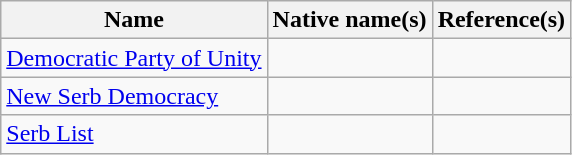<table class="wikitable">
<tr>
<th>Name</th>
<th>Native name(s)</th>
<th>Reference(s)</th>
</tr>
<tr>
<td><a href='#'>Democratic Party of Unity</a></td>
<td></td>
<td></td>
</tr>
<tr>
<td><a href='#'>New Serb Democracy</a></td>
<td></td>
<td></td>
</tr>
<tr>
<td><a href='#'>Serb List</a></td>
<td></td>
<td></td>
</tr>
</table>
